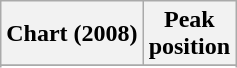<table class="wikitable sortable">
<tr>
<th>Chart (2008)</th>
<th>Peak<br>position</th>
</tr>
<tr>
</tr>
<tr>
</tr>
</table>
